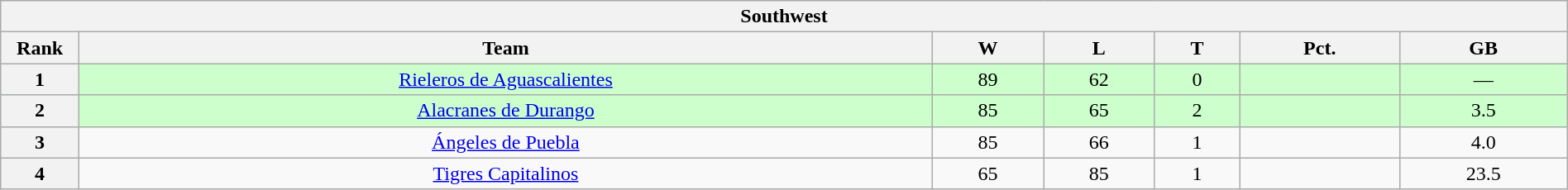<table class="wikitable plainrowheaders" width="100%" style="text-align:center;">
<tr>
<th colspan="7">Southwest</th>
</tr>
<tr>
<th scope="col" width="5%">Rank</th>
<th>Team</th>
<th>W</th>
<th>L</th>
<th>T</th>
<th>Pct.</th>
<th>GB</th>
</tr>
<tr style="background-color:#ccffcc;">
<th>1</th>
<td><a href='#'>Rieleros de Aguascalientes</a></td>
<td>89</td>
<td>62</td>
<td>0</td>
<td></td>
<td>—</td>
</tr>
<tr style="background-color:#ccffcc;">
<th>2</th>
<td><a href='#'>Alacranes de Durango</a></td>
<td>85</td>
<td>65</td>
<td>2</td>
<td></td>
<td>3.5</td>
</tr>
<tr>
<th>3</th>
<td><a href='#'>Ángeles de Puebla</a></td>
<td>85</td>
<td>66</td>
<td>1</td>
<td></td>
<td>4.0</td>
</tr>
<tr>
<th>4</th>
<td><a href='#'>Tigres Capitalinos</a></td>
<td>65</td>
<td>85</td>
<td>1</td>
<td></td>
<td>23.5</td>
</tr>
</table>
